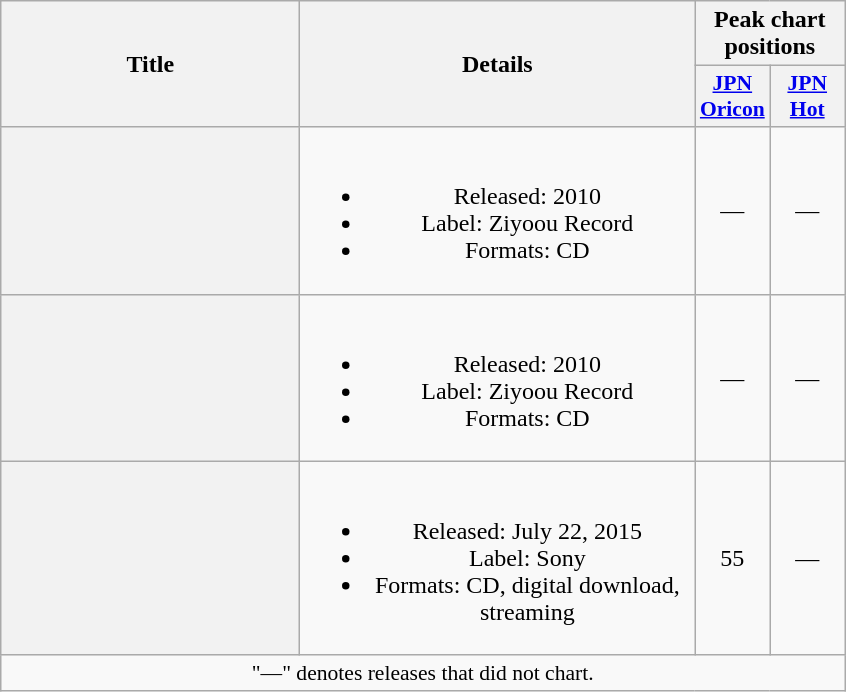<table class="wikitable plainrowheaders" style="text-align:center;">
<tr>
<th scope="col" rowspan="2" style="width:12em;">Title</th>
<th scope="col" rowspan="2" style="width:16em;">Details</th>
<th scope="col" colspan="2">Peak chart positions</th>
</tr>
<tr>
<th scope="col" style="width:3em;font-size:90%;"><a href='#'>JPN<br>Oricon</a><br></th>
<th scope="col" style="width:3em;font-size:90%;"><a href='#'>JPN<br>Hot</a><br></th>
</tr>
<tr>
<th scope="row"></th>
<td><br><ul><li>Released: 2010</li><li>Label: Ziyoou Record</li><li>Formats: CD</li></ul></td>
<td>—</td>
<td>—</td>
</tr>
<tr>
<th scope="row"></th>
<td><br><ul><li>Released: 2010</li><li>Label: Ziyoou Record</li><li>Formats: CD</li></ul></td>
<td>—</td>
<td>—</td>
</tr>
<tr>
<th scope="row"></th>
<td><br><ul><li>Released: July 22, 2015 </li><li>Label: Sony</li><li>Formats: CD, digital download, streaming</li></ul></td>
<td>55</td>
<td>—</td>
</tr>
<tr>
<td colspan="16" style="font-size:90%">"—" denotes releases that did not chart.</td>
</tr>
</table>
